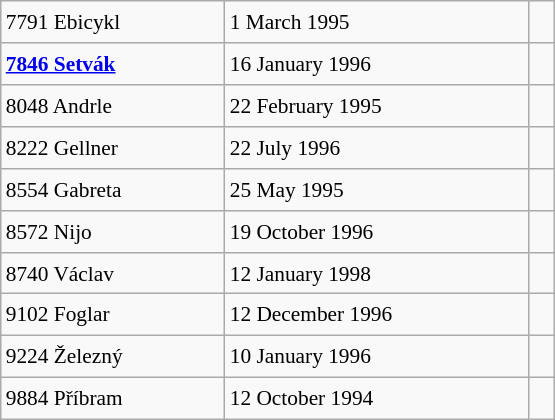<table class="wikitable" style="font-size: 89%; float: left; width: 26em; margin-right: 1em; height: 280px">
<tr>
<td>7791 Ebicykl</td>
<td>1 March 1995</td>
<td></td>
</tr>
<tr>
<td><strong><a href='#'>7846 Setvák</a></strong></td>
<td>16 January 1996</td>
<td></td>
</tr>
<tr>
<td>8048 Andrle</td>
<td>22 February 1995</td>
<td> </td>
</tr>
<tr>
<td>8222 Gellner</td>
<td>22 July 1996</td>
<td> </td>
</tr>
<tr>
<td>8554 Gabreta</td>
<td>25 May 1995</td>
<td></td>
</tr>
<tr>
<td>8572 Nijo</td>
<td>19 October 1996</td>
<td> </td>
</tr>
<tr>
<td>8740 Václav</td>
<td>12 January 1998</td>
<td> </td>
</tr>
<tr>
<td>9102 Foglar</td>
<td>12 December 1996</td>
<td> </td>
</tr>
<tr>
<td>9224 Železný</td>
<td>10 January 1996</td>
<td> </td>
</tr>
<tr>
<td>9884 Příbram</td>
<td>12 October 1994</td>
<td> </td>
</tr>
</table>
